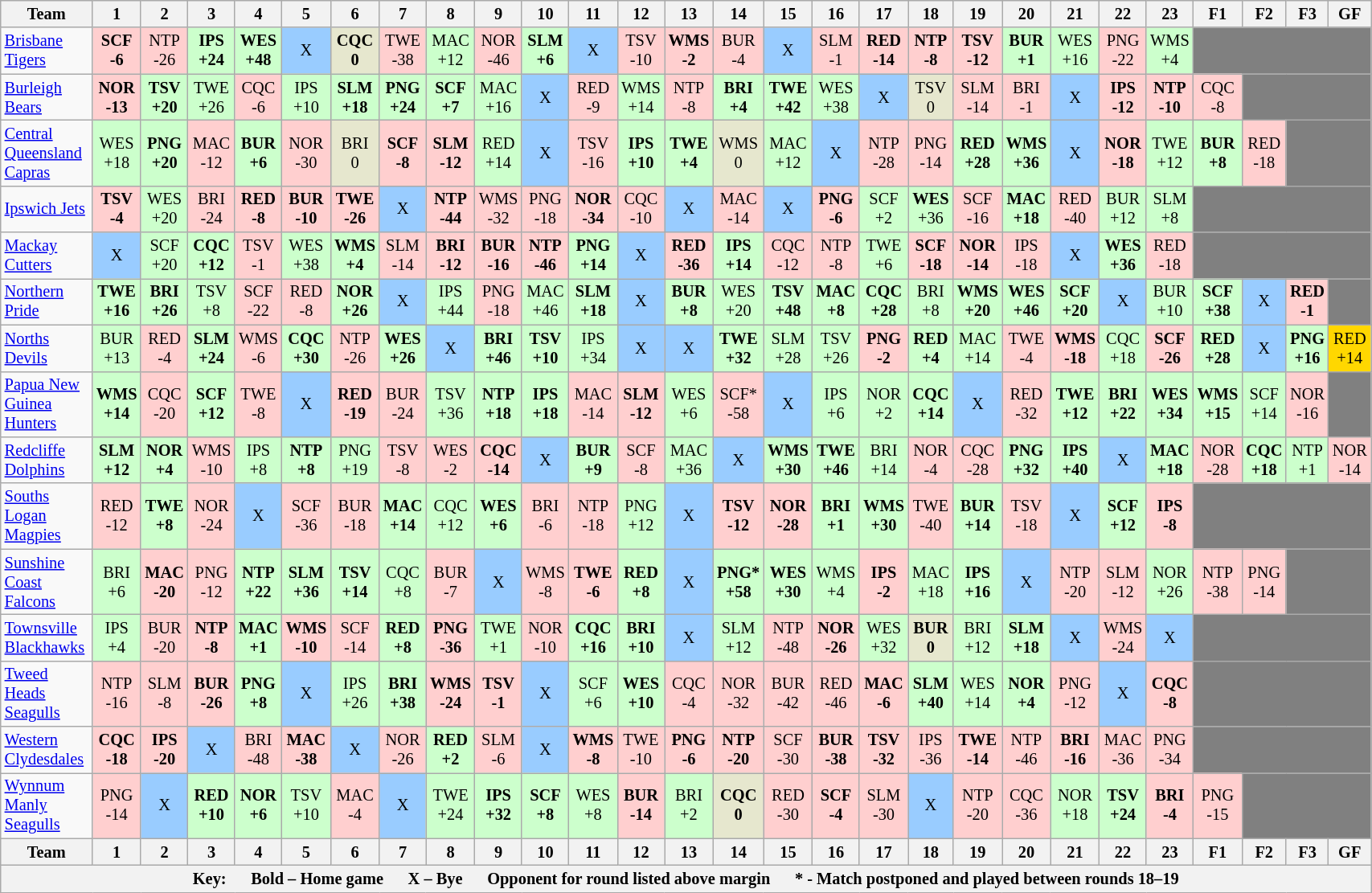<table class="wikitable sortable" style="font-size:85%; text-align:center; width:90%">
<tr valign="top">
<th valign="middle">Team</th>
<th>1</th>
<th>2</th>
<th>3</th>
<th>4</th>
<th>5</th>
<th>6</th>
<th>7</th>
<th>8</th>
<th>9</th>
<th>10</th>
<th>11</th>
<th>12</th>
<th>13</th>
<th>14</th>
<th>15</th>
<th>16</th>
<th>17</th>
<th>18</th>
<th>19</th>
<th>20</th>
<th>21</th>
<th>22</th>
<th>23</th>
<th>F1</th>
<th>F2</th>
<th>F3</th>
<th>GF</th>
</tr>
<tr>
<td align="left"><a href='#'>Brisbane Tigers</a></td>
<td style="background:#FFCFCF "><strong>SCF<br>-6</strong></td>
<td style="background:#FFCFCF ">NTP<br>-26</td>
<td style="background:#CCFFCC "><strong>IPS<br>+24</strong></td>
<td style="background:#CCFFCC "><strong>WES<br>+48</strong></td>
<td style="background:#99ccff">X</td>
<td style="background:#E6E7CE "><strong>CQC<br>0</strong></td>
<td style="background:#FFCFCF ">TWE<br>-38</td>
<td style="background:#CCFFCC ">MAC<br>+12</td>
<td style="background:#FFCFCF ">NOR<br>-46</td>
<td style="background:#CCFFCC "><strong>SLM<br>+6</strong></td>
<td style="background:#99ccff">X</td>
<td style="background:#FFCFCF ">TSV<br>-10</td>
<td style="background:#FFCFCF "><strong>WMS<br>-2</strong></td>
<td style="background:#FFCFCF ">BUR<br>-4</td>
<td style="background:#99ccff">X</td>
<td style="background:#FFCFCF ">SLM<br>-1</td>
<td style="background:#FFCFCF "><strong>RED<br>-14</strong></td>
<td style="background:#FFCFCF"><strong>NTP<br>-8</strong></td>
<td style="background:#FFCFCF "><strong>TSV<br>-12</strong></td>
<td style="background:#CCFFCC "><strong>BUR<br>+1</strong></td>
<td style="background:#CCFFCC ">WES<br>+16</td>
<td style="background:#FFCFCF ">PNG<br>-22</td>
<td style="background:#CCFFCC ">WMS<br>+4</td>
<td colspan="4" style="background:#808080"></td>
</tr>
<tr>
<td align="left"><a href='#'>Burleigh Bears</a></td>
<td style="background:#FFCFCF "><strong>NOR<br>-13</strong></td>
<td style="background:#CCFFCC "><strong>TSV<br>+20</strong></td>
<td style="background:#CCFFCC ">TWE<br>+26</td>
<td style="background:#FFCFCF ">CQC<br>-6</td>
<td style="background:#CCFFCC ">IPS<br>+10</td>
<td style="background:#CCFFCC "><strong>SLM<br>+18</strong></td>
<td style="background:#CCFFCC "><strong>PNG<br>+24</strong></td>
<td style="background:#CCFFCC "><strong>SCF<br>+7</strong></td>
<td style="background:#CCFFCC ">MAC<br>+16</td>
<td style="background:#99ccff">X</td>
<td style="background:#FFCFCF ">RED<br>-9</td>
<td style="background:#CCFFCC ">WMS<br>+14</td>
<td style="background:#FFCFCF ">NTP<br>-8</td>
<td style="background:#CCFFCC "><strong>BRI<br>+4</strong></td>
<td style="background:#CCFFCC "><strong>TWE<br>+42</strong></td>
<td style="background:#CCFFCC ">WES<br>+38</td>
<td style="background:#99ccff">X</td>
<td style="background:#E6E7CE ">TSV<br>0</td>
<td style="background:#FFCFCF ">SLM<br>-14</td>
<td style="background:#FFCFCF ">BRI<br>-1</td>
<td style="background:#99ccff">X</td>
<td style="background:#FFCFCF "><strong>IPS<br>-12</strong></td>
<td style="background:#FFCFCF "><strong>NTP<br>-10</strong></td>
<td style="background:#FFCFCF ">CQC<br>-8</td>
<td colspan="3" style="background:#808080"></td>
</tr>
<tr>
<td align="left"><a href='#'>Central Queensland Capras</a></td>
<td style="background:#CCFFCC ">WES<br>+18</td>
<td style="background:#CCFFCC "><strong>PNG<br>+20</strong></td>
<td style="background:#FFCFCF ">MAC<br>-12</td>
<td style="background:#CCFFCC "><strong>BUR<br>+6</strong></td>
<td style="background:#FFCFCF ">NOR<br>-30</td>
<td style="background:#E6E7CE ">BRI<br>0</td>
<td style="background:#FFCFCF "><strong>SCF<br>-8</strong></td>
<td style="background:#FFCFCF "><strong>SLM<br>-12</strong></td>
<td style="background:#CCFFCC ">RED<br>+14</td>
<td style="background:#99ccff">X</td>
<td style="background:#FFCFCF ">TSV<br>-16</td>
<td style="background:#CCFFCC "><strong>IPS<br>+10</strong></td>
<td style="background:#CCFFCC "><strong>TWE<br>+4</strong></td>
<td style="background:#E6E7CE ">WMS<br>0</td>
<td style="background:#CCFFCC ">MAC<br>+12</td>
<td style="background:#99ccff">X</td>
<td style="background:#FFCFCF ">NTP<br>-28</td>
<td style="background:#FFCFCF ">PNG<br>-14</td>
<td style="background:#CCFFCC "><strong>RED<br>+28</strong></td>
<td style="background:#CCFFCC "><strong>WMS<br>+36</strong></td>
<td style="background:#99ccff">X</td>
<td style="background:#FFCFCF "><strong>NOR<br>-18</strong></td>
<td style="background:#CCFFCC ">TWE<br>+12</td>
<td style="background:#CCFFCC "><strong>BUR<br>+8</strong></td>
<td style="background:#FFCFCF ">RED<br>-18</td>
<td colspan="2" style="background:#808080"></td>
</tr>
<tr>
<td align="left"><a href='#'>Ipswich Jets</a></td>
<td style="background:#FFCFCF "><strong>TSV<br>-4</strong></td>
<td style="background:#CCFFCC ">WES<br>+20</td>
<td style="background:#FFCFCF ">BRI<br>-24</td>
<td style="background:#FFCFCF "><strong>RED<br>-8</strong></td>
<td style="background:#FFCFCF "><strong>BUR<br>-10</strong></td>
<td style="background:#FFCFCF "><strong>TWE<br>-26</strong></td>
<td style="background:#99ccff">X</td>
<td style="background:#FFCFCF "><strong>NTP<br>-44</strong></td>
<td style="background:#FFCFCF">WMS<br>-32</td>
<td style="background:#FFCFCF ">PNG<br>-18</td>
<td style="background:#FFCFCF "><strong>NOR<br>-34</strong></td>
<td style="background:#FFCFCF ">CQC<br>-10</td>
<td style="background:#99ccff">X</td>
<td style="background:#FFCFCF ">MAC<br>-14</td>
<td style="background:#99ccff">X</td>
<td style="background:#FFCFCF "><strong>PNG<br>-6</strong></td>
<td style="background:#CCFFCC ">SCF<br>+2</td>
<td style="background:#CCFFCC "><strong>WES</strong><br>+36</td>
<td style="background:#FFCFCF ">SCF<br>-16</td>
<td style="background:#CCFFCC "><strong>MAC<br>+18</strong></td>
<td style="background:#FFCFCF ">RED<br>-40</td>
<td style="background:#CCFFCC ">BUR<br>+12</td>
<td style="background:#CCFFCC ">SLM<br>+8</td>
<td colspan="4" style="background:#808080"></td>
</tr>
<tr>
<td align="left"><a href='#'>Mackay Cutters</a></td>
<td style="background:#99CCFF">X</td>
<td style="background:#CCFFCC ">SCF<br>+20</td>
<td style="background:#CCFFCC "><strong>CQC<br>+12</strong></td>
<td style="background:#FFCFCF ">TSV<br>-1</td>
<td style="background:#CCFFCC ">WES<br>+38</td>
<td style="background:#CCFFCC "><strong>WMS<br>+4</strong></td>
<td style="background:#FFCFCF ">SLM<br>-14</td>
<td style="background:#FFCFCF "><strong>BRI<br>-12</strong></td>
<td style="background:#FFCFCF "><strong>BUR<br>-16</strong></td>
<td style="background:#FFCFCF "><strong>NTP<br>-46</strong></td>
<td style="background:#CCFFCC "><strong>PNG<br>+14</strong></td>
<td style="background:#99ccff">X</td>
<td style="background:#FFCFCF "><strong>RED<br>-36</strong></td>
<td style="background:#CCFFCC "><strong>IPS<br>+14</strong></td>
<td style="background:#FFCFCF ">CQC<br>-12</td>
<td style="background:#FFCFCF ">NTP<br>-8</td>
<td style="background:#CCFFCC ">TWE<br>+6</td>
<td style="background:#FFCFCF "><strong>SCF<br>-18</strong></td>
<td style="background:#FFCFCF "><strong>NOR<br>-14</strong></td>
<td style="background:#FFCFCF ">IPS<br>-18</td>
<td style="background:#99ccff">X</td>
<td style="background:#CCFFCC "><strong>WES<br>+36</strong></td>
<td style="background:#FFCFCF ">RED<br>-18</td>
<td colspan="4" style="background:#808080"></td>
</tr>
<tr>
<td align="left"><a href='#'>Northern Pride</a></td>
<td style="background:#CCFFCC "><strong>TWE<br>+16</strong></td>
<td style="background:#CCFFCC "><strong>BRI<br>+26</strong></td>
<td style="background:#CCFFCC ">TSV<br>+8</td>
<td style="background:#FFCFCF ">SCF<br>-22</td>
<td style="background:#FFCFCF ">RED<br>-8</td>
<td style="background:#CCFFCC "><strong>NOR<br>+26</strong></td>
<td style="background:#99ccff">X</td>
<td style="background:#CCFFCC ">IPS<br>+44</td>
<td style="background:#FFCFCF ">PNG<br>-18</td>
<td style="background:#CCFFCC ">MAC<br>+46</td>
<td style="background:#CCFFCC "><strong>SLM<br>+18</strong></td>
<td style="background:#99ccff">X</td>
<td style="background:#CCFFCC "><strong>BUR<br>+8</strong></td>
<td style="background:#CCFFCC ">WES<br>+20</td>
<td style="background:#CCFFCC "><strong>TSV<br>+48</strong></td>
<td style="background:#CCFFCC "><strong>MAC<br>+8</strong></td>
<td style="background:#CCFFCC "><strong>CQC<br>+28</strong></td>
<td style="background:#CCFFCC ">BRI<br>+8</td>
<td style="background:#CCFFCC "><strong>WMS<br>+20</strong></td>
<td style="background:#CCFFCC "><strong>WES<br>+46</strong></td>
<td style="background:#CCFFCC "><strong>SCF<br>+20</strong></td>
<td style="background:#99ccff">X</td>
<td style="background:#CCFFCC ">BUR<br>+10</td>
<td style="background:#CCFFCC "><strong>SCF<br>+38</strong></td>
<td style="background:#99ccff">X</td>
<td style="background:#FFCFCF "><strong>RED<br>-1</strong></td>
<td style="background:#808080"></td>
</tr>
<tr>
<td align="left"><a href='#'>Norths Devils</a></td>
<td style="background:#CCFFCC ">BUR<br>+13</td>
<td style="background:#FFCFCF ">RED<br>-4</td>
<td style="background:#CCFFCC "><strong>SLM<br>+24</strong></td>
<td style="background:#FFCFCF ">WMS<br>-6</td>
<td style="background:#CCFFCC "><strong>CQC<br>+30</strong></td>
<td style="background:#FFCFCF ">NTP<br>-26</td>
<td style="background:#CCFFCC "><strong>WES<br>+26</strong></td>
<td style="background:#99ccff">X</td>
<td style="background:#CCFFCC "><strong>BRI<br>+46</strong></td>
<td style="background:#CCFFCC "><strong>TSV<br>+10</strong></td>
<td style="background:#CCFFCC ">IPS<br>+34</td>
<td style="background:#99ccff">X</td>
<td style="background:#99ccff">X</td>
<td style="background:#CCFFCC "><strong>TWE<br>+32</strong></td>
<td style="background:#CCFFCC ">SLM<br>+28</td>
<td style="background:#CCFFCC ">TSV<br>+26</td>
<td style="background:#FFCFCF "><strong>PNG<br>-2</strong></td>
<td style="background:#CCFFCC "><strong>RED<br>+4</strong></td>
<td style="background:#CCFFCC ">MAC<br>+14</td>
<td style="background:#FFCFCF ">TWE<br>-4</td>
<td style="background:#FFCFCF "><strong>WMS<br>-18</strong></td>
<td style="background:#CCFFCC ">CQC<br>+18</td>
<td style="background:#FFCFCF "><strong>SCF<br>-26</strong></td>
<td style="background:#CCFFCC "><strong>RED<br>+28</strong></td>
<td style="background:#99ccff">X</td>
<td style="background:#CCFFCC "><strong>PNG<br>+16</strong></td>
<td style="background:gold ">RED<br>+14</td>
</tr>
<tr>
<td align="left"><a href='#'>Papua New Guinea Hunters</a></td>
<td style="background:#CCFFCC "><strong>WMS<br>+14</strong></td>
<td style="background:#FFCFCF ">CQC<br>-20</td>
<td style="background:#CCFFCC "><strong>SCF<br>+12</strong></td>
<td style="background:#FFCFCF ">TWE<br>-8</td>
<td style="background:#99ccff">X</td>
<td style="background:#FFCFCF "><strong>RED<br>-19</strong></td>
<td style="background:#FFCFCF ">BUR<br>-24</td>
<td style="background:#CCFFCC ">TSV<br>+36</td>
<td style="background:#CCFFCC "><strong>NTP<br>+18</strong></td>
<td style="background:#CCFFCC "><strong>IPS<br>+18</strong></td>
<td style="background:#FFCFCF ">MAC<br>-14</td>
<td style="background:#FFCFCF "><strong>SLM<br>-12</strong></td>
<td style="background:#CCFFCC ">WES<br>+6</td>
<td style="background:#FFCFCF ">SCF*<br>-58</td>
<td style="background:#99ccff">X</td>
<td style="background:#CCFFCC ">IPS<br>+6</td>
<td style="background:#CCFFCC ">NOR<br>+2</td>
<td style="background:#CCFFCC "><strong>CQC<br>+14</strong></td>
<td style="background:#99ccff">X</td>
<td style="background:#FFCFCF ">RED<br>-32</td>
<td style="background:#CCFFCC "><strong>TWE<br>+12</strong></td>
<td style="background:#CCFFCC "><strong>BRI<br>+22</strong></td>
<td style="background:#CCFFCC "><strong>WES<br>+34</strong></td>
<td style="background:#CCFFCC "><strong>WMS<br>+15</strong></td>
<td style="background:#CCFFCC ">SCF<br>+14</td>
<td style="background:#FFCFCF ">NOR<br>-16</td>
<td style="background:#808080"></td>
</tr>
<tr>
<td align="left"><a href='#'>Redcliffe Dolphins</a></td>
<td style="background:#CCFFCC "><strong>SLM<br>+12</strong></td>
<td style="background:#CCFFCC "><strong>NOR<br>+4</strong></td>
<td style="background:#FFCFCF ">WMS<br>-10</td>
<td style="background:#CCFFCC ">IPS<br>+8</td>
<td style="background:#CCFFCC "><strong>NTP<br>+8</strong></td>
<td style="background:#CCFFCC ">PNG<br>+19</td>
<td style="background:#FFCFCF ">TSV<br>-8</td>
<td style="background:#FFCFCF ">WES<br>-2</td>
<td style="background:#FFCFCF "><strong>CQC<br>-14</strong></td>
<td style="background:#99ccff">X</td>
<td style="background:#CCFFCC "><strong>BUR<br>+9</strong></td>
<td style="background:#FFCFCF ">SCF<br>-8</td>
<td style="background:#CCFFCC ">MAC<br>+36</td>
<td style="background:#99ccff">X</td>
<td style="background:#CCFFCC "><strong>WMS<br>+30</strong></td>
<td style="background:#CCFFCC "><strong>TWE<br>+46</strong></td>
<td style="background:#CCFFCC ">BRI<br>+14</td>
<td style="background:#FFCFCF ">NOR<br>-4</td>
<td style="background:#FFCFCF ">CQC<br>-28</td>
<td style="background:#CCFFCC "><strong>PNG<br>+32</strong></td>
<td style="background:#CCFFCC "><strong>IPS<br>+40</strong></td>
<td style="background:#99ccff">X</td>
<td style="background:#CCFFCC "><strong>MAC<br>+18</strong></td>
<td style="background:#FFCFCF ">NOR<br>-28</td>
<td style="background:#CCFFCC "><strong>CQC<br>+18</strong></td>
<td style="background:#CCFFCC ">NTP<br>+1</td>
<td style="background:#FFCFCF ">NOR<br>-14</td>
</tr>
<tr>
<td align="left"><a href='#'>Souths Logan Magpies</a></td>
<td style="background:#FFCFCF ">RED<br>-12</td>
<td style="background:#CCFFCC "><strong>TWE<br>+8</strong></td>
<td style="background:#FFCFCF ">NOR<br>-24</td>
<td style="background:#99ccff">X</td>
<td style="background:#FFCFCF ">SCF<br>-36</td>
<td style="background:#FFCFCF ">BUR<br>-18</td>
<td style="background:#CCFFCC "><strong>MAC<br>+14</strong></td>
<td style="background:#CCFFCC ">CQC<br>+12</td>
<td style="background:#CCFFCC "><strong>WES<br>+6</strong></td>
<td style="background:#FFCFCF ">BRI<br>-6</td>
<td style="background:#FFCFCF ">NTP<br>-18</td>
<td style="background:#CCFFCC ">PNG<br>+12</td>
<td style="background:#99ccff">X</td>
<td style="background:#FFCFCF "><strong>TSV<br>-12</strong></td>
<td style="background:#FFCFCF "><strong>NOR<br>-28</strong></td>
<td style="background:#CCFFCC "><strong>BRI<br>+1</strong></td>
<td style="background:#CCFFCC "><strong>WMS<br>+30</strong></td>
<td style="background:#FFCFCF ">TWE<br>-40</td>
<td style="background:#CCFFCC "><strong>BUR<br>+14</strong></td>
<td style="background:#FFCFCF ">TSV<br>-18</td>
<td style="background:#99ccff">X</td>
<td style="background:#CCFFCC "><strong>SCF<br>+12</strong></td>
<td style="background:#FFCFCF "><strong>IPS<br>-8</strong></td>
<td colspan="4" style="background:#808080"></td>
</tr>
<tr>
<td align="left"><a href='#'>Sunshine Coast Falcons</a></td>
<td style="background:#CCFFCC ">BRI<br>+6</td>
<td style="background:#FFCFCF "><strong>MAC<br>-20</strong></td>
<td style="background:#FFCFCF ">PNG<br>-12</td>
<td style="background:#CCFFCC "><strong>NTP<br>+22</strong></td>
<td style="background:#CCFFCC "><strong>SLM<br>+36</strong></td>
<td style="background:#CCFFCC "><strong>TSV<br>+14</strong></td>
<td style="background:#CCFFCC ">CQC<br>+8</td>
<td style="background:#FFCFCF ">BUR<br>-7</td>
<td style="background:#99ccff">X</td>
<td style="background:#FFCFCF ">WMS<br>-8</td>
<td style="background:#FFCFCF "><strong>TWE<br>-6</strong></td>
<td style="background:#CCFFCC "><strong>RED<br>+8</strong></td>
<td style="background:#99ccff">X</td>
<td style="background:#CCFFCC "><strong>PNG*<br>+58</strong></td>
<td style="background:#CCFFCC "><strong>WES<br>+30</strong></td>
<td style="background:#CCFFCC ">WMS<br>+4</td>
<td style="background:#FFCFCF "><strong>IPS<br>-2</strong></td>
<td style="background:#CCFFCC ">MAC<br>+18</td>
<td style="background:#CCFFCC "><strong>IPS<br>+16</strong></td>
<td style="background:#99ccff">X</td>
<td style="background:#FFCFCF ">NTP<br>-20</td>
<td style="background:#FFCFCF ">SLM<br>-12</td>
<td style="background:#CCFFCC ">NOR<br>+26</td>
<td style="background:#FFCFCF ">NTP<br>-38</td>
<td style="background:#FFCFCF ">PNG<br>-14</td>
<td colspan="2" style="background:#808080"></td>
</tr>
<tr>
<td align="left"><a href='#'>Townsville Blackhawks</a></td>
<td style="background:#CCFFCC ">IPS<br>+4</td>
<td style="background:#FFCFCF ">BUR<br>-20</td>
<td style="background:#FFCFCF "><strong>NTP<br>-8</strong></td>
<td style="background:#CCFFCC "><strong>MAC<br>+1</strong></td>
<td style="background:#FFCFCF "><strong>WMS<br>-10</strong></td>
<td style="background:#FFCFCF ">SCF<br>-14</td>
<td style="background:#CCFFCC "><strong>RED<br>+8</strong></td>
<td style="background:#FFCFCF "><strong>PNG<br>-36</strong></td>
<td style="background:#CCFFCC ">TWE<br>+1</td>
<td style="background:#FFCFCF ">NOR<br>-10</td>
<td style="background:#CCFFCC "><strong>CQC<br>+16</strong></td>
<td style="background:#CCFFCC "><strong>BRI<br>+10</strong></td>
<td style="background:#99ccff">X</td>
<td style="background:#CCFFCC ">SLM<br>+12</td>
<td style="background:#FFCFCF ">NTP<br>-48</td>
<td style="background:#FFCFCF "><strong>NOR<br>-26</strong></td>
<td style="background:#CCFFCC ">WES<br>+32</td>
<td style="background:#E6E7CE "><strong>BUR<br>0</strong></td>
<td style="background:#CCFFCC ">BRI<br>+12</td>
<td style="background:#CCFFCC "><strong>SLM<br>+18</strong></td>
<td style="background:#99ccff">X</td>
<td style="background:#FFCFCF ">WMS<br>-24</td>
<td style="background:#99ccff">X</td>
<td colspan="4" style="background:#808080"></td>
</tr>
<tr>
<td align="left"><a href='#'>Tweed Heads Seagulls</a></td>
<td style="background:#FFCFCF ">NTP<br>-16</td>
<td style="background:#FFCFCF ">SLM<br>-8</td>
<td style="background:#FFCFCF "><strong>BUR<br>-26</strong></td>
<td style="background:#CCFFCC "><strong>PNG<br>+8</strong></td>
<td style="background:#99ccff">X</td>
<td style="background:#CCFFCC ">IPS<br>+26</td>
<td style="background:#CCFFCC "><strong>BRI<br>+38</strong></td>
<td style="background:#FFCFCF "><strong>WMS<br>-24</strong></td>
<td style="background:#FFCFCF "><strong>TSV<br>-1</strong></td>
<td style="background:#99ccff">X</td>
<td style="background:#CCFFCC ">SCF<br>+6</td>
<td style="background:#CCFFCC "><strong>WES<br>+10</strong></td>
<td style="background:#FFCFCF ">CQC<br>-4</td>
<td style="background:#FFCFCF ">NOR<br>-32</td>
<td style="background:#FFCFCF ">BUR<br>-42</td>
<td style="background:#FFCFCF ">RED<br>-46</td>
<td style="background:#FFCFCF "><strong>MAC<br>-6</strong></td>
<td style="background:#CCFFCC "><strong>SLM<br>+40</strong></td>
<td style="background:#CCFFCC ">WES<br>+14</td>
<td style="background:#CCFFCC "><strong>NOR<br>+4</strong></td>
<td style="background:#FFCFCF ">PNG<br>-12</td>
<td style="background:#99ccff">X</td>
<td style="background:#FFCFCF "><strong>CQC<br>-8</strong></td>
<td colspan="4" style="background:#808080"></td>
</tr>
<tr>
<td align="left"><a href='#'>Western Clydesdales</a></td>
<td style="background:#FFCFCF "><strong>CQC<br>-18</strong></td>
<td style="background:#FFCFCF "><strong>IPS<br>-20</strong></td>
<td style="background:#99ccff">X</td>
<td style="background:#FFCFCF ">BRI<br>-48</td>
<td style="background:#FFCFCF "><strong>MAC<br>-38</strong></td>
<td style="background:#99ccff">X</td>
<td style="background:#FFCFCF ">NOR<br>-26</td>
<td style="background:#CCFFCC "><strong>RED<br>+2</strong></td>
<td style="background:#FFCFCF ">SLM<br>-6</td>
<td style="background:#99ccff">X</td>
<td style="background:#FFCFCF "><strong>WMS<br>-8</strong></td>
<td style="background:#FFCFCF ">TWE<br>-10</td>
<td style="background:#FFCFCF "><strong>PNG<br>-6</strong></td>
<td style="background:#FFCFCF "><strong>NTP<br>-20</strong></td>
<td style="background:#FFCFCF ">SCF<br>-30</td>
<td style="background:#FFCFCF "><strong>BUR<br>-38</strong></td>
<td style="background:#FFCFCF "><strong>TSV<br>-32</strong></td>
<td style="background:#FFCFCF ">IPS<br>-36</td>
<td style="background:#FFCFCF "><strong>TWE<br>-14</strong></td>
<td style="background:#FFCFCF ">NTP<br>-46</td>
<td style="background:#FFCFCF "><strong>BRI<br>-16</strong></td>
<td style="background:#FFCFCF ">MAC<br>-36</td>
<td style="background:#FFCFCF ">PNG<br>-34</td>
<td colspan="4" style="background:#808080"></td>
</tr>
<tr>
<td align="left"><a href='#'>Wynnum Manly Seagulls</a></td>
<td style="background:#FFCFCF ">PNG<br>-14</td>
<td style="background:#99ccff">X</td>
<td style="background:#CCFFCC "><strong>RED<br>+10</strong></td>
<td style="background:#CCFFCC "><strong>NOR<br>+6</strong></td>
<td style="background:#CCFFCC ">TSV<br>+10</td>
<td style="background:#FFCFCF ">MAC<br>-4</td>
<td style="background:#99ccff">X</td>
<td style="background:#CCFFCC ">TWE<br>+24</td>
<td style="background:#CCFFCC "><strong>IPS<br>+32</strong></td>
<td style="background:#CCFFCC "><strong>SCF<br>+8</strong></td>
<td style="background:#CCFFCC ">WES<br>+8</td>
<td style="background:#FFCFCF "><strong>BUR<br>-14</strong></td>
<td style="background:#CCFFCC ">BRI<br>+2</td>
<td style="background:#E6E7CE "><strong>CQC<br>0</strong></td>
<td style="background:#FFCFCF ">RED<br>-30</td>
<td style="background:#FFCFCF "><strong>SCF<br>-4</strong></td>
<td style="background:#FFCFCF ">SLM<br>-30</td>
<td style="background:#99ccff">X</td>
<td style="background:#FFCFCF ">NTP<br>-20</td>
<td style="background:#FFCFCF ">CQC<br>-36</td>
<td style="background:#CCFFCC ">NOR<br>+18</td>
<td style="background:#CCFFCC "><strong>TSV<br>+24</strong></td>
<td style="background:#FFCFCF "><strong>BRI<br>-4</strong></td>
<td style="background:#FFCFCF ">PNG<br>-15</td>
<td colspan="3" style="background:#808080"></td>
</tr>
<tr valign="top">
<th valign="middle">Team</th>
<th>1</th>
<th>2</th>
<th>3</th>
<th>4</th>
<th>5</th>
<th>6</th>
<th>7</th>
<th>8</th>
<th>9</th>
<th>10</th>
<th>11</th>
<th>12</th>
<th>13</th>
<th>14</th>
<th>15</th>
<th>16</th>
<th>17</th>
<th>18</th>
<th>19</th>
<th>20</th>
<th>21</th>
<th>22</th>
<th>23</th>
<th>F1</th>
<th>F2</th>
<th>F3</th>
<th>GF</th>
</tr>
<tr>
<th colspan=29>Key:      <strong>Bold</strong> – Home game      X – Bye      Opponent for round listed above margin      * - Match postponed and played between rounds 18–19</th>
</tr>
</table>
